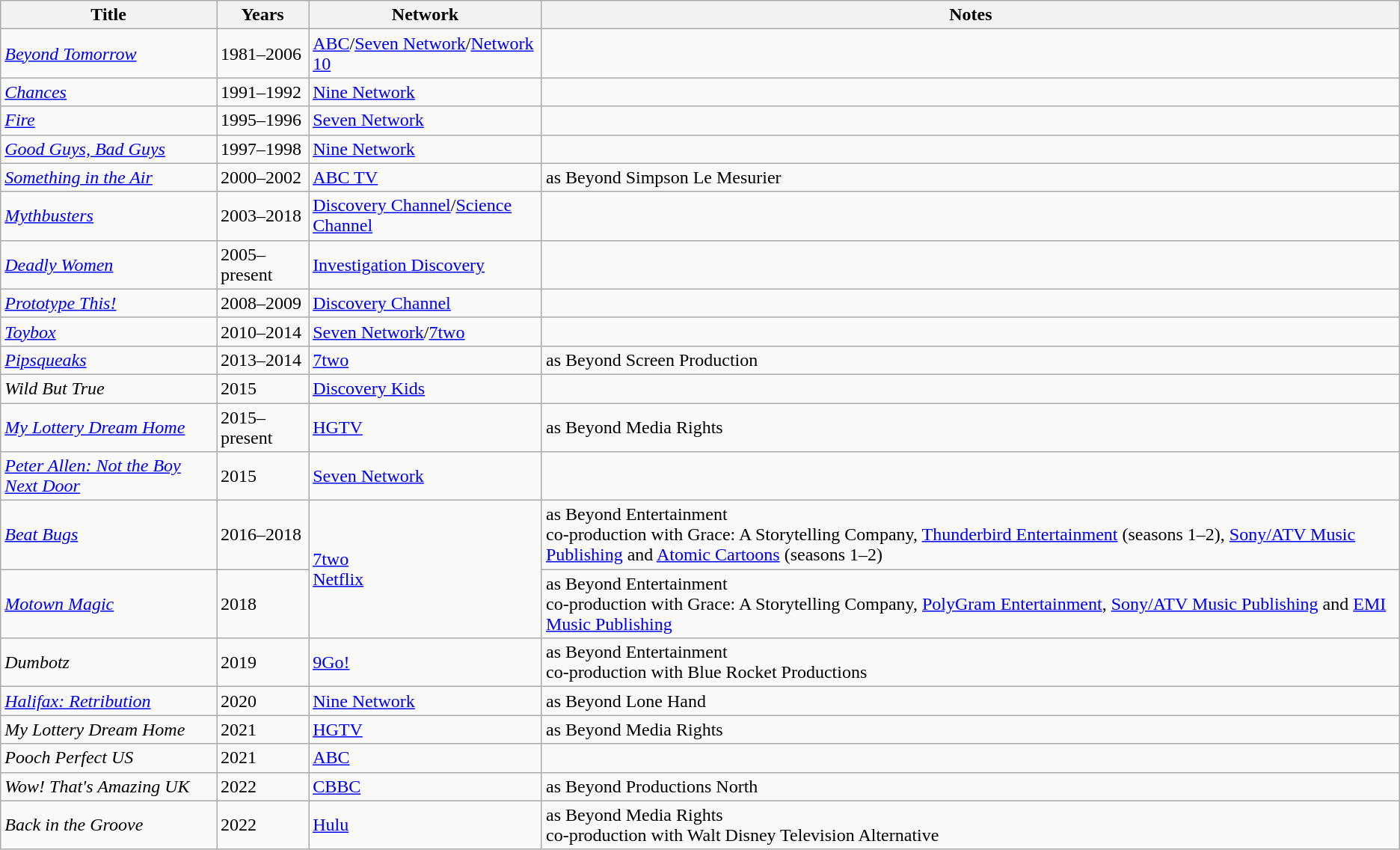<table class="wikitable sortable">
<tr>
<th>Title</th>
<th>Years</th>
<th>Network</th>
<th>Notes</th>
</tr>
<tr>
<td><em><a href='#'>Beyond Tomorrow</a></em></td>
<td>1981–2006</td>
<td><a href='#'>ABC</a>/<a href='#'>Seven Network</a>/<a href='#'>Network 10</a></td>
<td></td>
</tr>
<tr>
<td><em><a href='#'>Chances</a></em></td>
<td>1991–1992</td>
<td><a href='#'>Nine Network</a></td>
<td></td>
</tr>
<tr>
<td><em><a href='#'>Fire</a></em></td>
<td>1995–1996</td>
<td><a href='#'>Seven Network</a></td>
<td></td>
</tr>
<tr>
<td><em><a href='#'>Good Guys, Bad Guys</a></em></td>
<td>1997–1998</td>
<td><a href='#'>Nine Network</a></td>
<td></td>
</tr>
<tr>
<td><em><a href='#'>Something in the Air</a></em></td>
<td>2000–2002</td>
<td><a href='#'>ABC TV</a></td>
<td>as Beyond Simpson Le Mesurier</td>
</tr>
<tr>
<td><em><a href='#'>Mythbusters</a></em></td>
<td>2003–2018</td>
<td><a href='#'>Discovery Channel</a>/<a href='#'>Science Channel</a></td>
<td></td>
</tr>
<tr>
<td><em><a href='#'>Deadly Women</a></em></td>
<td>2005–present</td>
<td><a href='#'>Investigation Discovery</a></td>
</tr>
<tr>
<td><em><a href='#'>Prototype This!</a></em></td>
<td>2008–2009</td>
<td><a href='#'>Discovery Channel</a></td>
<td></td>
</tr>
<tr>
<td><em><a href='#'>Toybox</a></em></td>
<td>2010–2014</td>
<td><a href='#'>Seven Network</a>/<a href='#'>7two</a></td>
<td></td>
</tr>
<tr>
<td><em><a href='#'>Pipsqueaks</a></em></td>
<td>2013–2014</td>
<td><a href='#'>7two</a></td>
<td>as Beyond Screen Production</td>
</tr>
<tr>
<td><em>Wild But True</em></td>
<td>2015</td>
<td><a href='#'>Discovery Kids</a></td>
<td></td>
</tr>
<tr>
<td><em><a href='#'>My Lottery Dream Home</a></em></td>
<td>2015–present</td>
<td><a href='#'>HGTV</a></td>
<td>as Beyond Media Rights</td>
</tr>
<tr>
<td><em><a href='#'>Peter Allen: Not the Boy Next Door</a></em></td>
<td>2015</td>
<td><a href='#'>Seven Network</a></td>
<td></td>
</tr>
<tr>
<td><em><a href='#'>Beat Bugs</a></em></td>
<td>2016–2018</td>
<td rowspan="2"><a href='#'>7two</a><br><a href='#'>Netflix</a></td>
<td>as Beyond Entertainment<br>co-production with Grace: A Storytelling Company, <a href='#'>Thunderbird Entertainment</a> (seasons 1–2), <a href='#'>Sony/ATV Music Publishing</a> and <a href='#'>Atomic Cartoons</a> (seasons 1–2)</td>
</tr>
<tr>
<td><em><a href='#'>Motown Magic</a></em></td>
<td>2018</td>
<td>as Beyond Entertainment<br>co-production with Grace: A Storytelling Company, <a href='#'>PolyGram Entertainment</a>, <a href='#'>Sony/ATV Music Publishing</a> and <a href='#'>EMI Music Publishing</a></td>
</tr>
<tr>
<td><em>Dumbotz</em></td>
<td>2019</td>
<td><a href='#'>9Go!</a></td>
<td>as Beyond Entertainment<br>co-production with Blue Rocket Productions</td>
</tr>
<tr>
<td><em><a href='#'>Halifax: Retribution</a></em></td>
<td>2020</td>
<td><a href='#'>Nine Network</a></td>
<td>as Beyond Lone Hand</td>
</tr>
<tr>
<td><em>My Lottery Dream Home</em></td>
<td>2021</td>
<td><a href='#'>HGTV</a></td>
<td>as Beyond Media Rights</td>
</tr>
<tr>
<td><em>Pooch Perfect US</em></td>
<td>2021</td>
<td><a href='#'>ABC</a></td>
<td></td>
</tr>
<tr>
<td><em>Wow! That's Amazing UK</em></td>
<td>2022</td>
<td><a href='#'>CBBC</a></td>
<td>as Beyond Productions North</td>
</tr>
<tr>
<td><em>Back in the Groove</em></td>
<td>2022</td>
<td><a href='#'>Hulu</a></td>
<td>as Beyond Media Rights<br>co-production with Walt Disney Television Alternative</td>
</tr>
</table>
